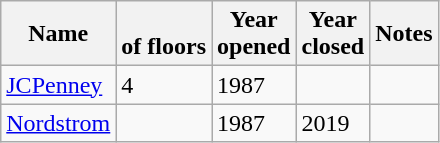<table class="wikitable sortable">
<tr>
<th>Name</th>
<th><br>of floors</th>
<th>Year<br>opened</th>
<th>Year<br>closed</th>
<th class="unsortable">Notes</th>
</tr>
<tr>
<td><a href='#'>JCPenney</a></td>
<td>4</td>
<td>1987</td>
<td></td>
<td></td>
</tr>
<tr>
<td><a href='#'>Nordstrom</a></td>
<td></td>
<td>1987</td>
<td>2019</td>
<td></td>
</tr>
</table>
